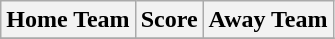<table class="wikitable" style="text-align: center">
<tr>
<th>Home Team</th>
<th>Score</th>
<th>Away Team</th>
</tr>
<tr>
</tr>
</table>
